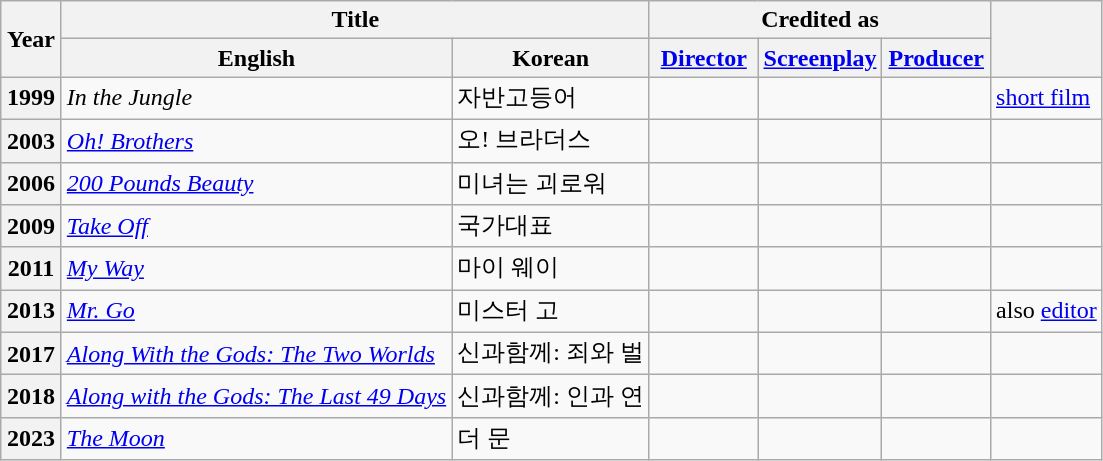<table class="wikitable sortable plainrowheaders">
<tr>
<th rowspan="2" style="width:33px;">Year</th>
<th colspan="2">Title</th>
<th colspan="3">Credited as</th>
<th rowspan="2" class="unsortable"></th>
</tr>
<tr>
<th>English</th>
<th>Korean</th>
<th width="65" class="unsortable"><a href='#'>Director</a></th>
<th width="65" class="unsortable"><a href='#'>Screenplay</a></th>
<th width="65" class="unsortable"><a href='#'>Producer</a></th>
</tr>
<tr>
<th scope="row">1999</th>
<td><em>In the Jungle</em></td>
<td>자반고등어</td>
<td></td>
<td></td>
<td></td>
<td><a href='#'>short film</a></td>
</tr>
<tr>
<th scope="row">2003</th>
<td><em><a href='#'>Oh! Brothers</a></em></td>
<td>오! 브라더스</td>
<td></td>
<td></td>
<td></td>
<td></td>
</tr>
<tr>
<th scope="row">2006</th>
<td><em><a href='#'>200 Pounds Beauty</a></em></td>
<td>미녀는 괴로워</td>
<td></td>
<td></td>
<td></td>
<td></td>
</tr>
<tr>
<th scope="row">2009</th>
<td><em><a href='#'>Take Off</a></em></td>
<td>국가대표</td>
<td></td>
<td></td>
<td></td>
<td></td>
</tr>
<tr>
<th scope="row">2011</th>
<td><em><a href='#'>My Way</a></em></td>
<td>마이 웨이</td>
<td></td>
<td></td>
<td></td>
<td></td>
</tr>
<tr>
<th scope="row">2013</th>
<td><em><a href='#'>Mr. Go</a></em></td>
<td>미스터 고</td>
<td></td>
<td></td>
<td></td>
<td>also <a href='#'>editor</a></td>
</tr>
<tr>
<th scope="row">2017</th>
<td><em><a href='#'>Along With the Gods: The Two Worlds</a></em></td>
<td>신과함께: 죄와 벌</td>
<td></td>
<td></td>
<td></td>
<td></td>
</tr>
<tr>
<th scope="row">2018</th>
<td><em><a href='#'>Along with the Gods: The Last 49 Days</a></em></td>
<td>신과함께: 인과 연</td>
<td></td>
<td></td>
<td></td>
<td></td>
</tr>
<tr>
<th scope="row">2023</th>
<td><em><a href='#'>The Moon</a></em></td>
<td>더 문</td>
<td></td>
<td></td>
<td></td>
<td></td>
</tr>
</table>
